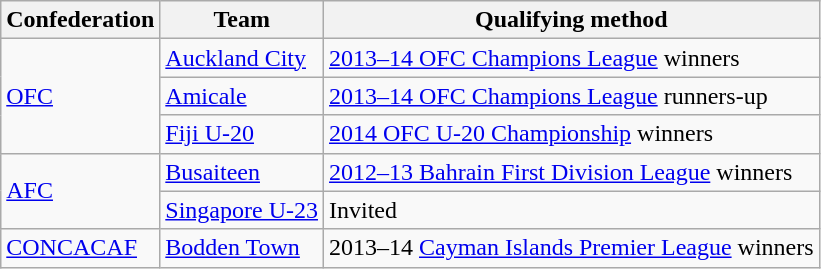<table class="wikitable">
<tr>
<th>Confederation</th>
<th>Team</th>
<th>Qualifying method</th>
</tr>
<tr>
<td rowspan=3><a href='#'>OFC</a></td>
<td> <a href='#'>Auckland City</a></td>
<td><a href='#'>2013–14 OFC Champions League</a> winners</td>
</tr>
<tr>
<td> <a href='#'>Amicale</a></td>
<td><a href='#'>2013–14 OFC Champions League</a> runners-up</td>
</tr>
<tr>
<td> <a href='#'>Fiji U-20</a></td>
<td><a href='#'>2014 OFC U-20 Championship</a> winners</td>
</tr>
<tr>
<td rowspan=2><a href='#'>AFC</a></td>
<td> <a href='#'>Busaiteen</a></td>
<td><a href='#'>2012–13 Bahrain First Division League</a> winners</td>
</tr>
<tr>
<td> <a href='#'>Singapore U-23</a></td>
<td>Invited</td>
</tr>
<tr>
<td><a href='#'>CONCACAF</a></td>
<td> <a href='#'>Bodden Town</a></td>
<td>2013–14 <a href='#'>Cayman Islands Premier League</a> winners</td>
</tr>
</table>
